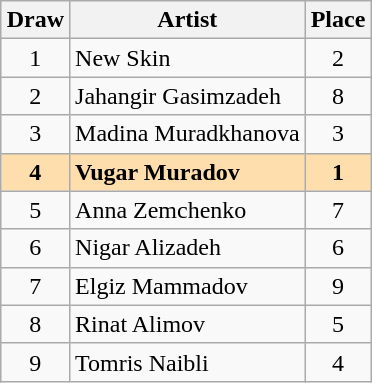<table class="sortable wikitable" style="margin: 1em auto 1em auto; text-align:center">
<tr>
<th>Draw</th>
<th>Artist</th>
<th>Place</th>
</tr>
<tr>
<td>1</td>
<td align="left">New Skin</td>
<td>2</td>
</tr>
<tr>
<td>2</td>
<td align="left">Jahangir Gasimzadeh</td>
<td>8</td>
</tr>
<tr>
<td>3</td>
<td align="left">Madina Muradkhanova</td>
<td>3</td>
</tr>
<tr style="font-weight:bold;background:navajowhite;">
<td>4</td>
<td align="left">Vugar Muradov</td>
<td>1</td>
</tr>
<tr>
<td>5</td>
<td align="left">Anna Zemchenko</td>
<td>7</td>
</tr>
<tr>
<td>6</td>
<td align="left">Nigar Alizadeh</td>
<td>6</td>
</tr>
<tr>
<td>7</td>
<td align="left">Elgiz Mammadov</td>
<td>9</td>
</tr>
<tr>
<td>8</td>
<td align="left">Rinat Alimov</td>
<td>5</td>
</tr>
<tr>
<td>9</td>
<td align="left">Tomris Naibli</td>
<td>4</td>
</tr>
</table>
